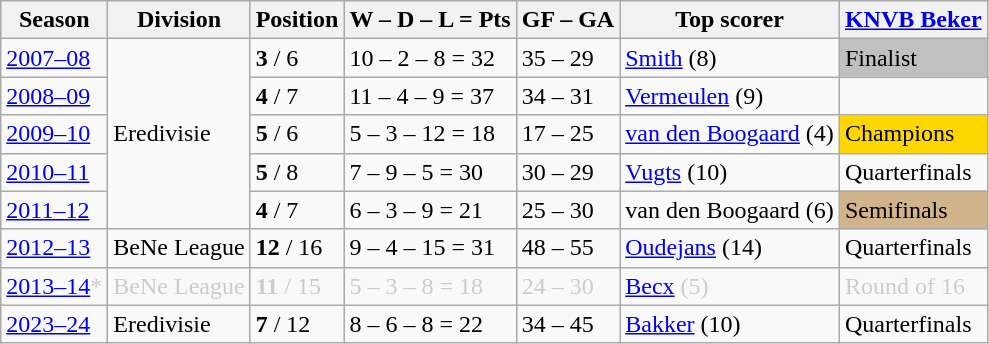<table class="wikitable">
<tr style="background:#f0f6fa;">
<th>Season</th>
<th>Division</th>
<th>Position</th>
<th>W – D – L = Pts</th>
<th>GF – GA</th>
<th>Top scorer</th>
<th><a href='#'>KNVB Beker</a></th>
</tr>
<tr>
<td><a href='#'>2007–08</a></td>
<td rowspan="5">Eredivisie</td>
<td><strong>3</strong> / 6</td>
<td>10 – 2 – 8 = 32</td>
<td>35 – 29</td>
<td><a href='#'>Smith</a> (8)</td>
<td style="background:silver;">Finalist</td>
</tr>
<tr>
<td><a href='#'>2008–09</a></td>
<td><strong>4</strong> / 7</td>
<td>11 – 4 – 9 = 37</td>
<td>34 – 31</td>
<td><a href='#'>Vermeulen</a> (9)</td>
<td></td>
</tr>
<tr>
<td><a href='#'>2009–10</a></td>
<td><strong>5</strong> / 6</td>
<td>5 – 3 – 12 = 18</td>
<td>17 – 25</td>
<td><a href='#'>van den Boogaard</a> (4)</td>
<td bgcolor=gold>Champions</td>
</tr>
<tr>
<td><a href='#'>2010–11</a></td>
<td><strong>5</strong> / 8</td>
<td>7 – 9 – 5 = 30</td>
<td>30 – 29</td>
<td><a href='#'>Vugts</a> (10)</td>
<td>Quarterfinals</td>
</tr>
<tr>
<td><a href='#'>2011–12</a></td>
<td><strong>4</strong> / 7</td>
<td>6 – 3 – 9 = 21</td>
<td>25 – 30</td>
<td>van den Boogaard (6)</td>
<td style="background:tan;">Semifinals</td>
</tr>
<tr>
<td><a href='#'>2012–13</a></td>
<td>BeNe League</td>
<td><strong>12</strong> / 16</td>
<td>9 – 4 – 15 = 31</td>
<td>48 – 55</td>
<td><a href='#'>Oudejans</a> (14)</td>
<td>Quarterfinals</td>
</tr>
<tr style=color:#ccc>
<td><a href='#'>2013–14</a>*</td>
<td>BeNe League</td>
<td><strong>11</strong> / 15</td>
<td>5 – 3 – 8 = 18</td>
<td>24 – 30</td>
<td><a href='#'>Becx</a> (5)</td>
<td>Round of 16</td>
</tr>
<tr>
<td><a href='#'>2023–24</a></td>
<td>Eredivisie</td>
<td><strong>7</strong> / 12</td>
<td>8 – 6 – 8 = 22</td>
<td>34 – 45</td>
<td><a href='#'>Bakker</a> (10)</td>
<td>Quarterfinals</td>
</tr>
</table>
